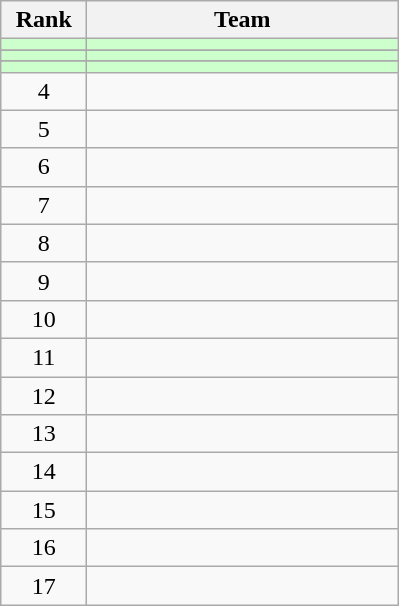<table class="wikitable" style="text-align: center">
<tr>
<th width=50>Rank</th>
<th width=200>Team</th>
</tr>
<tr bgcolor=ccffcc>
<td></td>
<td align=left></td>
</tr>
<tr>
</tr>
<tr bgcolor=ccffcc>
<td></td>
<td align=left></td>
</tr>
<tr>
</tr>
<tr bgcolor=ccffcc>
<td></td>
<td align=left></td>
</tr>
<tr>
<td>4</td>
<td align=left></td>
</tr>
<tr>
<td>5</td>
<td align=left></td>
</tr>
<tr>
<td>6</td>
<td align=left></td>
</tr>
<tr>
<td>7</td>
<td align=left></td>
</tr>
<tr>
<td>8</td>
<td align=left></td>
</tr>
<tr>
<td>9</td>
<td align=left></td>
</tr>
<tr>
<td>10</td>
<td align=left></td>
</tr>
<tr>
<td>11</td>
<td align=left></td>
</tr>
<tr>
<td>12</td>
<td align=left></td>
</tr>
<tr>
<td>13</td>
<td align=left></td>
</tr>
<tr>
<td>14</td>
<td align=left></td>
</tr>
<tr>
<td>15</td>
<td align=left></td>
</tr>
<tr>
<td>16</td>
<td align=left></td>
</tr>
<tr>
<td>17</td>
<td align=left></td>
</tr>
</table>
